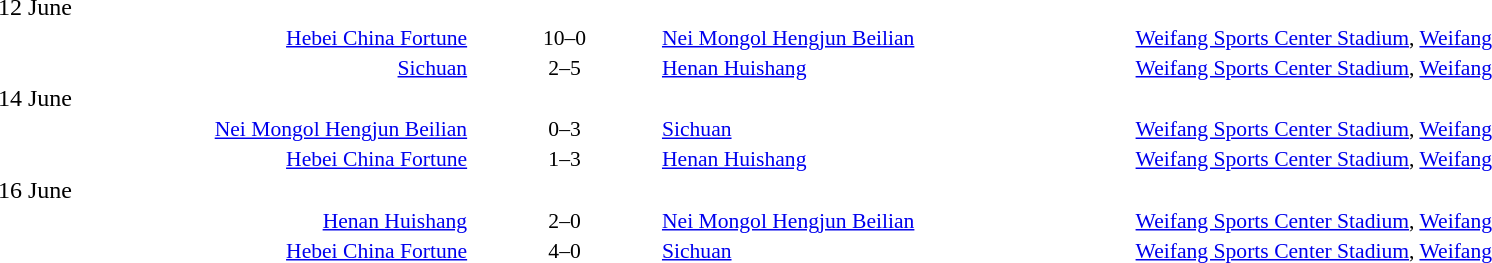<table style="width:100%" cellspacing="1">
<tr>
<th width=25%></th>
<th width=10%></th>
<th width=25%></th>
</tr>
<tr>
<td>12 June</td>
</tr>
<tr style=font-size:90%>
<td align=right><a href='#'>Hebei China Fortune</a></td>
<td align=center>10–0</td>
<td><a href='#'>Nei Mongol Hengjun Beilian</a></td>
<td><a href='#'>Weifang Sports Center Stadium</a>, <a href='#'>Weifang</a></td>
</tr>
<tr style=font-size:90%>
<td align=right><a href='#'>Sichuan</a></td>
<td align=center>2–5</td>
<td><a href='#'>Henan Huishang</a></td>
<td><a href='#'>Weifang Sports Center Stadium</a>, <a href='#'>Weifang</a></td>
</tr>
<tr>
<td>14 June</td>
</tr>
<tr style=font-size:90%>
<td align=right><a href='#'>Nei Mongol Hengjun Beilian</a></td>
<td align=center>0–3</td>
<td><a href='#'>Sichuan</a></td>
<td><a href='#'>Weifang Sports Center Stadium</a>, <a href='#'>Weifang</a></td>
</tr>
<tr style=font-size:90%>
<td align=right><a href='#'>Hebei China Fortune</a></td>
<td align=center>1–3</td>
<td><a href='#'>Henan Huishang</a></td>
<td><a href='#'>Weifang Sports Center Stadium</a>, <a href='#'>Weifang</a></td>
</tr>
<tr>
<td>16 June</td>
</tr>
<tr style=font-size:90%>
<td align=right><a href='#'>Henan Huishang</a></td>
<td align=center>2–0</td>
<td><a href='#'>Nei Mongol Hengjun Beilian</a></td>
<td><a href='#'>Weifang Sports Center Stadium</a>, <a href='#'>Weifang</a></td>
</tr>
<tr style=font-size:90%>
<td align=right><a href='#'>Hebei China Fortune</a></td>
<td align=center>4–0</td>
<td><a href='#'>Sichuan</a></td>
<td><a href='#'>Weifang Sports Center Stadium</a>, <a href='#'>Weifang</a></td>
</tr>
</table>
